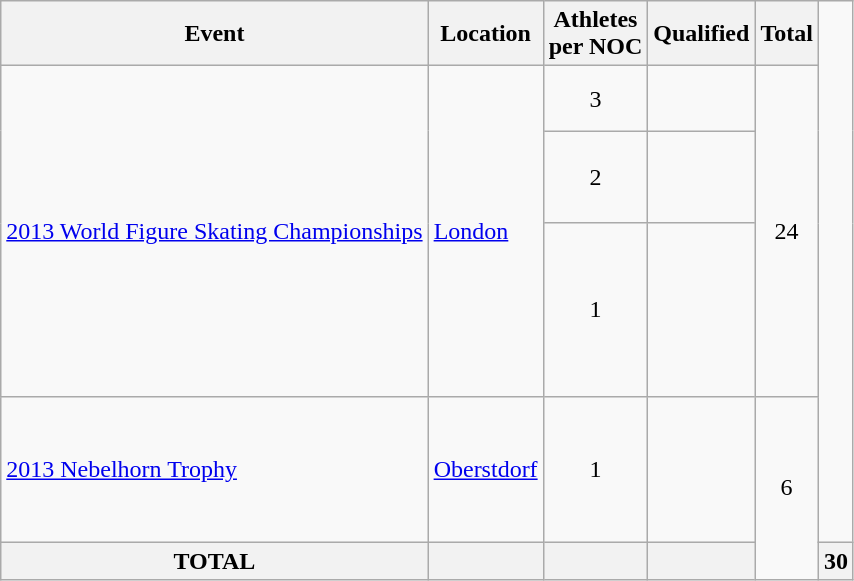<table class="wikitable">
<tr>
<th>Event</th>
<th>Location</th>
<th>Athletes <br> per NOC</th>
<th>Qualified</th>
<th>Total</th>
</tr>
<tr>
<td rowspan = 3><a href='#'>2013 World Figure Skating Championships</a></td>
<td rowspan = 3> <a href='#'>London</a></td>
<td align="center">3</td>
<td><br><br></td>
<td rowspan = 3 align="center">24</td>
</tr>
<tr>
<td align="center">2</td>
<td><br><br><br></td>
</tr>
<tr>
<td align="center">1</td>
<td><br><br><br><br><br><br></td>
</tr>
<tr>
<td><a href='#'>2013 Nebelhorn Trophy</a></td>
<td> <a href='#'>Oberstdorf</a></td>
<td align="center">1</td>
<td><br><br><br><br><br></td>
<td rowspan = 3 align="center">6</td>
</tr>
<tr>
<th>TOTAL</th>
<th></th>
<th></th>
<th></th>
<th>30</th>
</tr>
</table>
